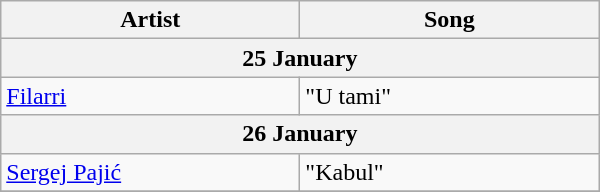<table class="wikitable">
<tr>
<th scope="col" style="width:12em;">Artist</th>
<th scope="col" style="width:12em;">Song</th>
</tr>
<tr>
<th colspan="2" scope="col">25 January</th>
</tr>
<tr>
<td><a href='#'>Filarri</a></td>
<td>"U tami"</td>
</tr>
<tr>
<th colspan="2" scope="col">26 January</th>
</tr>
<tr>
<td><a href='#'>Sergej Pajić</a></td>
<td>"Kabul"</td>
</tr>
<tr>
</tr>
</table>
